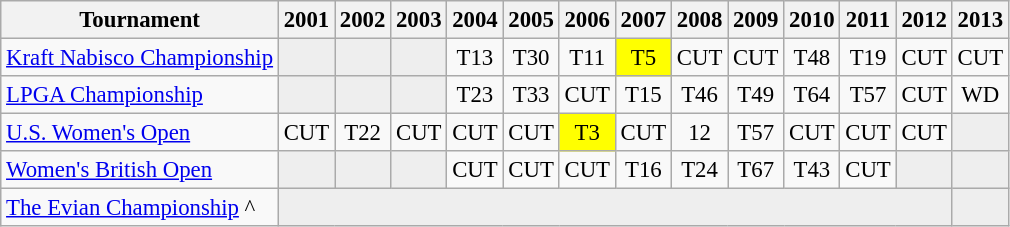<table class="wikitable" style="font-size:95%;text-align:center;">
<tr>
<th>Tournament</th>
<th>2001</th>
<th>2002</th>
<th>2003</th>
<th>2004</th>
<th>2005</th>
<th>2006</th>
<th>2007</th>
<th>2008</th>
<th>2009</th>
<th>2010</th>
<th>2011</th>
<th>2012</th>
<th>2013</th>
</tr>
<tr>
<td align=left><a href='#'>Kraft Nabisco Championship</a></td>
<td style="background:#eeeeee;"></td>
<td style="background:#eeeeee;"></td>
<td style="background:#eeeeee;"></td>
<td>T13</td>
<td>T30</td>
<td>T11</td>
<td style="background:yellow;">T5</td>
<td>CUT</td>
<td>CUT</td>
<td>T48</td>
<td>T19</td>
<td>CUT</td>
<td>CUT</td>
</tr>
<tr>
<td align=left><a href='#'>LPGA Championship</a></td>
<td style="background:#eeeeee;"></td>
<td style="background:#eeeeee;"></td>
<td style="background:#eeeeee;"></td>
<td>T23</td>
<td>T33</td>
<td>CUT</td>
<td>T15</td>
<td>T46</td>
<td>T49</td>
<td>T64</td>
<td>T57</td>
<td>CUT</td>
<td>WD</td>
</tr>
<tr>
<td align=left><a href='#'>U.S. Women's Open</a></td>
<td>CUT</td>
<td>T22</td>
<td>CUT</td>
<td>CUT</td>
<td>CUT</td>
<td style="background:yellow;">T3</td>
<td>CUT</td>
<td>12</td>
<td>T57</td>
<td>CUT</td>
<td>CUT</td>
<td>CUT</td>
<td style="background:#eeeeee;"></td>
</tr>
<tr>
<td align=left><a href='#'>Women's British Open</a></td>
<td style="background:#eeeeee;"></td>
<td style="background:#eeeeee;"></td>
<td style="background:#eeeeee;"></td>
<td>CUT</td>
<td>CUT</td>
<td>CUT</td>
<td>T16</td>
<td>T24</td>
<td>T67</td>
<td>T43</td>
<td>CUT</td>
<td style="background:#eeeeee;"></td>
<td style="background:#eeeeee;"></td>
</tr>
<tr>
<td align=left><a href='#'>The Evian Championship</a> ^</td>
<td style="background:#eeeeee;" colspan=12></td>
<td style="background:#eeeeee;"></td>
</tr>
</table>
